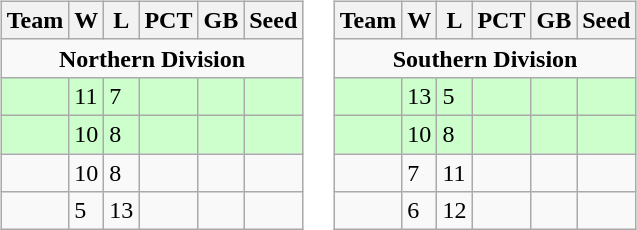<table>
<tr>
<td><br><table class="wikitable">
<tr>
<th>Team</th>
<th>W</th>
<th>L</th>
<th>PCT</th>
<th>GB</th>
<th>Seed</th>
</tr>
<tr>
<td colspan="7" align="center"><strong>Northern Division</strong></td>
</tr>
<tr bgcolor=#ccffcc>
<td></td>
<td>11</td>
<td>7</td>
<td></td>
<td></td>
<td></td>
</tr>
<tr bgcolor=#ccffcc>
<td></td>
<td>10</td>
<td>8</td>
<td></td>
<td></td>
<td></td>
</tr>
<tr>
<td></td>
<td>10</td>
<td>8</td>
<td></td>
<td></td>
<td></td>
</tr>
<tr>
<td></td>
<td>5</td>
<td>13</td>
<td></td>
<td></td>
<td></td>
</tr>
</table>
</td>
<td><br><table class="wikitable">
<tr>
<th>Team</th>
<th>W</th>
<th>L</th>
<th>PCT</th>
<th>GB</th>
<th>Seed</th>
</tr>
<tr>
<td colspan="7" align="center"><strong>Southern Division</strong></td>
</tr>
<tr bgcolor=#ccffcc>
<td></td>
<td>13</td>
<td>5</td>
<td></td>
<td></td>
<td></td>
</tr>
<tr bgcolor=#ccffcc>
<td></td>
<td>10</td>
<td>8</td>
<td></td>
<td></td>
<td></td>
</tr>
<tr>
<td></td>
<td>7</td>
<td>11</td>
<td></td>
<td></td>
<td></td>
</tr>
<tr>
<td></td>
<td>6</td>
<td>12</td>
<td></td>
<td></td>
<td></td>
</tr>
</table>
</td>
</tr>
</table>
